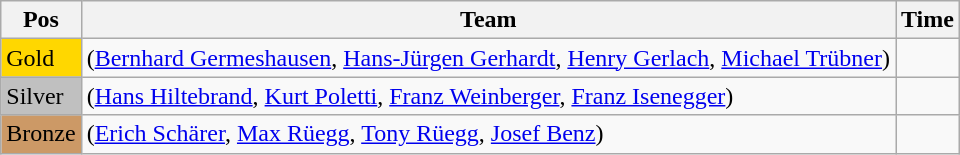<table class="wikitable">
<tr>
<th>Pos</th>
<th>Team</th>
<th>Time</th>
</tr>
<tr>
<td style="background:gold">Gold</td>
<td> (<a href='#'>Bernhard Germeshausen</a>, <a href='#'>Hans-Jürgen Gerhardt</a>, <a href='#'>Henry Gerlach</a>, <a href='#'>Michael Trübner</a>)</td>
<td></td>
</tr>
<tr>
<td style="background:silver">Silver</td>
<td> (<a href='#'>Hans Hiltebrand</a>, <a href='#'>Kurt Poletti</a>, <a href='#'>Franz Weinberger</a>, <a href='#'>Franz Isenegger</a>)</td>
<td></td>
</tr>
<tr>
<td style="background:#cc9966">Bronze</td>
<td> (<a href='#'>Erich Schärer</a>, <a href='#'>Max Rüegg</a>, <a href='#'>Tony Rüegg</a>, <a href='#'>Josef Benz</a>)</td>
<td></td>
</tr>
</table>
